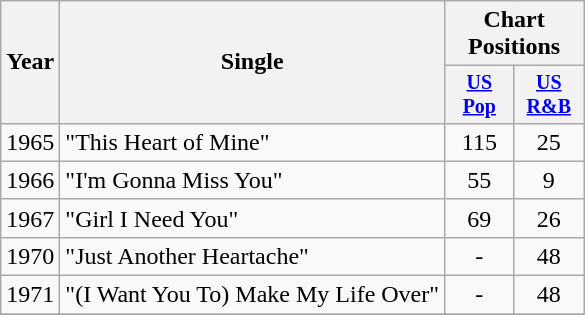<table class="wikitable" style="text-align:center;">
<tr>
<th rowspan="2">Year</th>
<th rowspan="2">Single</th>
<th colspan="3">Chart Positions</th>
</tr>
<tr style="font-size:smaller;">
<th width="40"><a href='#'>US Pop</a></th>
<th width="40"><a href='#'>US<br>R&B</a></th>
</tr>
<tr>
<td rowspan="1">1965</td>
<td align="left">"This Heart of Mine"</td>
<td>115</td>
<td>25</td>
</tr>
<tr>
<td rowspan="1">1966</td>
<td align="left">"I'm Gonna Miss You"</td>
<td>55</td>
<td>9</td>
</tr>
<tr>
<td rowspan="1">1967</td>
<td align="left">"Girl I Need You"</td>
<td>69</td>
<td>26</td>
</tr>
<tr>
<td rowspan="1">1970</td>
<td align="left">"Just Another Heartache"</td>
<td>-</td>
<td>48</td>
</tr>
<tr>
<td rowspan="1">1971</td>
<td align="left">"(I Want You To) Make My Life Over"</td>
<td>-</td>
<td>48</td>
</tr>
<tr>
</tr>
</table>
